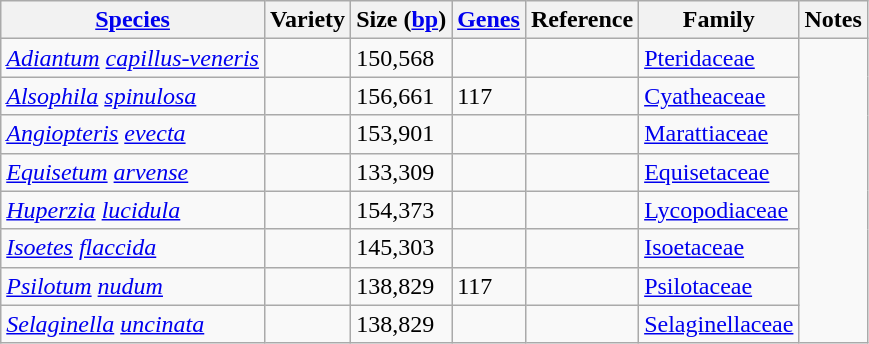<table class="wikitable sortable">
<tr>
<th><a href='#'>Species</a></th>
<th>Variety</th>
<th>Size (<a href='#'>bp</a>)</th>
<th><a href='#'>Genes</a></th>
<th>Reference</th>
<th>Family</th>
<th>Notes</th>
</tr>
<tr>
<td><em><a href='#'>Adiantum</a> <a href='#'>capillus-veneris</a></em></td>
<td></td>
<td>150,568</td>
<td></td>
<td></td>
<td><a href='#'>Pteridaceae</a></td>
</tr>
<tr>
<td><em><a href='#'>Alsophila</a> <a href='#'>spinulosa</a></em></td>
<td></td>
<td>156,661</td>
<td>117</td>
<td></td>
<td><a href='#'>Cyatheaceae</a></td>
</tr>
<tr>
<td><em><a href='#'>Angiopteris</a> <a href='#'>evecta</a></em></td>
<td></td>
<td>153,901</td>
<td></td>
<td></td>
<td><a href='#'>Marattiaceae</a></td>
</tr>
<tr>
<td><em><a href='#'>Equisetum</a> <a href='#'>arvense</a></em></td>
<td></td>
<td>133,309</td>
<td></td>
<td></td>
<td><a href='#'>Equisetaceae</a></td>
</tr>
<tr>
<td><em><a href='#'>Huperzia</a> <a href='#'>lucidula</a></em></td>
<td></td>
<td>154,373</td>
<td></td>
<td></td>
<td><a href='#'>Lycopodiaceae</a></td>
</tr>
<tr>
<td><em><a href='#'>Isoetes</a> <a href='#'>flaccida</a></em></td>
<td></td>
<td>145,303</td>
<td></td>
<td></td>
<td><a href='#'>Isoetaceae</a></td>
</tr>
<tr>
<td><em><a href='#'>Psilotum</a> <a href='#'>nudum</a></em></td>
<td></td>
<td>138,829</td>
<td>117</td>
<td></td>
<td><a href='#'>Psilotaceae</a></td>
</tr>
<tr>
<td><em><a href='#'>Selaginella</a> <a href='#'>uncinata</a></em></td>
<td></td>
<td>138,829</td>
<td></td>
<td></td>
<td><a href='#'>Selaginellaceae</a></td>
</tr>
</table>
